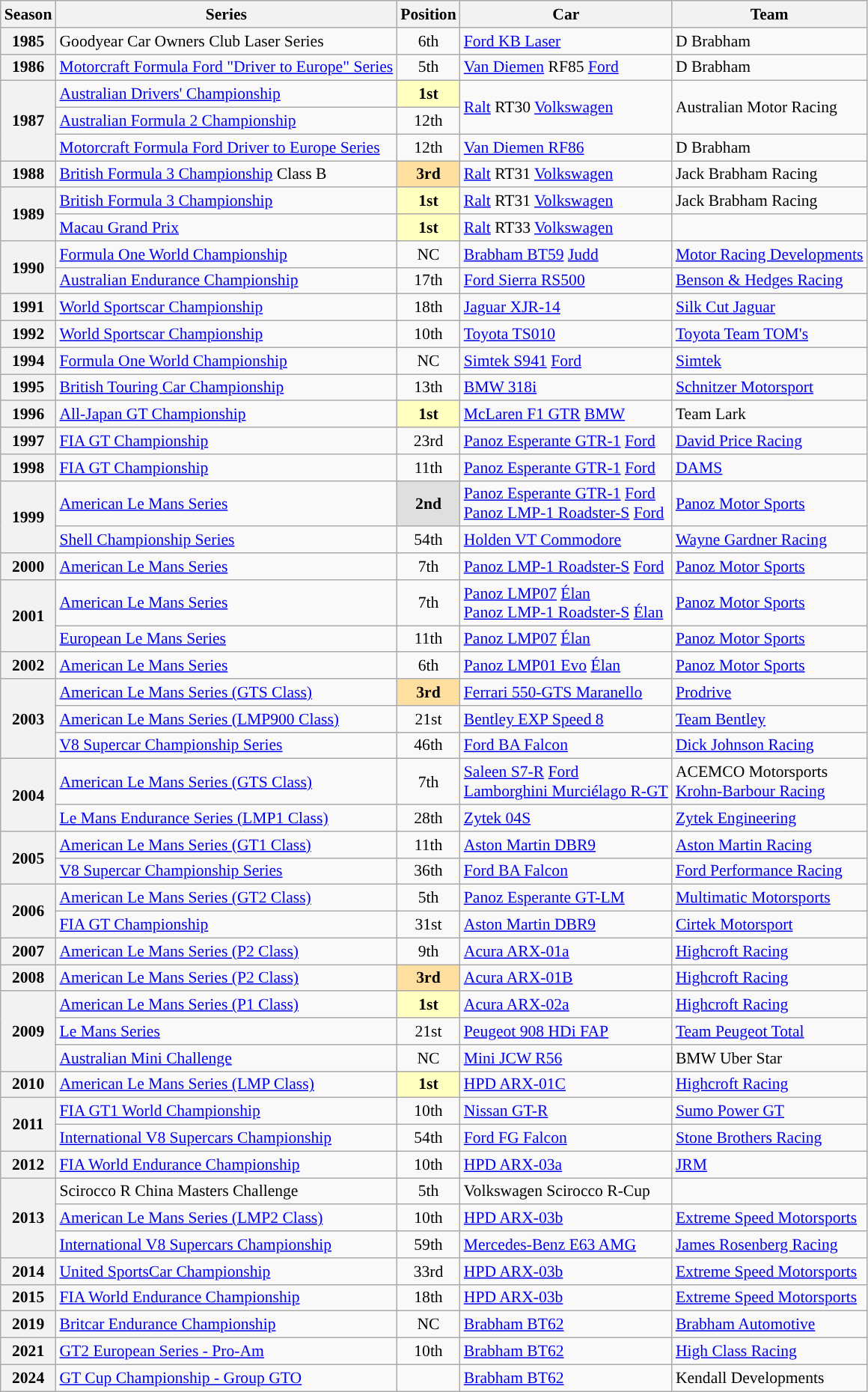<table class="wikitable" style="font-size: 90%;">
<tr>
<th>Season</th>
<th>Series</th>
<th>Position</th>
<th>Car</th>
<th>Team</th>
</tr>
<tr>
<th>1985</th>
<td>Goodyear Car Owners Club Laser Series</td>
<td style="text-align:center;">6th</td>
<td><a href='#'>Ford KB Laser</a></td>
<td>D Brabham</td>
</tr>
<tr>
<th>1986</th>
<td nowrap><a href='#'>Motorcraft Formula Ford "Driver to Europe" Series</a></td>
<td style="text-align:center;">5th</td>
<td><a href='#'>Van Diemen</a> RF85 <a href='#'>Ford</a></td>
<td>D Brabham</td>
</tr>
<tr>
<th rowspan=3>1987</th>
<td><a href='#'>Australian Drivers' Championship</a></td>
<td style="text-align:center; background:#ffffbf;"><strong>1st</strong></td>
<td rowspan=2><a href='#'>Ralt</a> RT30 <a href='#'>Volkswagen</a></td>
<td rowspan=2>Australian Motor Racing</td>
</tr>
<tr>
<td><a href='#'>Australian Formula 2 Championship</a></td>
<td style="text-align:center;">12th</td>
</tr>
<tr>
<td><a href='#'>Motorcraft Formula Ford Driver to Europe Series</a></td>
<td style="text-align:center;">12th</td>
<td><a href='#'>Van Diemen RF86</a></td>
<td>D Brabham</td>
</tr>
<tr>
<th>1988</th>
<td><a href='#'>British Formula 3 Championship</a> Class B</td>
<td style="text-align:center; background:#ffdf9f;"><strong>3rd</strong></td>
<td><a href='#'>Ralt</a> RT31 <a href='#'>Volkswagen</a></td>
<td>Jack Brabham Racing</td>
</tr>
<tr>
<th rowspan=2>1989</th>
<td><a href='#'>British Formula 3 Championship</a></td>
<td style="text-align:center; background:#ffffbf;"><strong>1st</strong></td>
<td><a href='#'>Ralt</a> RT31 <a href='#'>Volkswagen</a></td>
<td>Jack Brabham Racing</td>
</tr>
<tr>
<td><a href='#'>Macau Grand Prix</a></td>
<td style="text-align:center; background:#ffffbf;"><strong>1st</strong></td>
<td><a href='#'>Ralt</a> RT33 <a href='#'>Volkswagen</a></td>
<td></td>
</tr>
<tr>
<th rowspan=2>1990</th>
<td><a href='#'>Formula One World Championship</a></td>
<td style="text-align:center;">NC</td>
<td><a href='#'>Brabham BT59</a> <a href='#'>Judd</a></td>
<td><a href='#'>Motor Racing Developments</a></td>
</tr>
<tr>
<td><a href='#'>Australian Endurance Championship</a></td>
<td style="text-align:center;">17th</td>
<td><a href='#'>Ford Sierra RS500</a></td>
<td><a href='#'>Benson & Hedges Racing</a></td>
</tr>
<tr>
<th>1991</th>
<td><a href='#'>World Sportscar Championship</a></td>
<td style="text-align:center;">18th</td>
<td><a href='#'>Jaguar XJR-14</a></td>
<td><a href='#'>Silk Cut Jaguar</a></td>
</tr>
<tr>
<th>1992</th>
<td><a href='#'>World Sportscar Championship</a></td>
<td style="text-align:center;">10th</td>
<td><a href='#'>Toyota TS010</a></td>
<td><a href='#'>Toyota Team TOM's</a></td>
</tr>
<tr>
<th>1994</th>
<td><a href='#'>Formula One World Championship</a></td>
<td style="text-align:center;">NC</td>
<td><a href='#'>Simtek S941</a> <a href='#'>Ford</a></td>
<td><a href='#'>Simtek</a></td>
</tr>
<tr>
<th>1995</th>
<td><a href='#'>British Touring Car Championship</a></td>
<td style="text-align:center;">13th</td>
<td><a href='#'>BMW 318i</a></td>
<td><a href='#'>Schnitzer Motorsport</a></td>
</tr>
<tr>
<th>1996</th>
<td><a href='#'>All-Japan GT Championship</a></td>
<td style="text-align:center; background:#ffffbf;"><strong>1st</strong></td>
<td><a href='#'>McLaren F1 GTR</a> <a href='#'>BMW</a></td>
<td>Team Lark</td>
</tr>
<tr>
<th>1997</th>
<td><a href='#'>FIA GT Championship</a></td>
<td style="text-align:center;">23rd</td>
<td><a href='#'>Panoz Esperante GTR-1</a> <a href='#'>Ford</a></td>
<td><a href='#'>David Price Racing</a></td>
</tr>
<tr>
<th>1998</th>
<td><a href='#'>FIA GT Championship</a></td>
<td style="text-align:center;">11th</td>
<td><a href='#'>Panoz Esperante GTR-1</a> <a href='#'>Ford</a></td>
<td><a href='#'>DAMS</a></td>
</tr>
<tr>
<th rowspan=2>1999</th>
<td><a href='#'>American Le Mans Series</a></td>
<td style="text-align:center; background:#dfdfdf;"><strong>2nd</strong></td>
<td nowrap><a href='#'>Panoz Esperante GTR-1</a> <a href='#'>Ford</a><br><a href='#'>Panoz LMP-1 Roadster-S</a> <a href='#'>Ford</a></td>
<td><a href='#'>Panoz Motor Sports</a></td>
</tr>
<tr>
<td><a href='#'>Shell Championship Series</a></td>
<td style="text-align:center;">54th</td>
<td><a href='#'>Holden VT Commodore</a></td>
<td><a href='#'>Wayne Gardner Racing</a></td>
</tr>
<tr>
<th>2000</th>
<td><a href='#'>American Le Mans Series</a></td>
<td style="text-align:center;">7th</td>
<td><a href='#'>Panoz LMP-1 Roadster-S</a> <a href='#'>Ford</a></td>
<td><a href='#'>Panoz Motor Sports</a></td>
</tr>
<tr>
<th rowspan=2>2001</th>
<td><a href='#'>American Le Mans Series</a></td>
<td style="text-align:center;">7th</td>
<td><a href='#'>Panoz LMP07</a> <a href='#'>Élan</a><br><a href='#'>Panoz LMP-1 Roadster-S</a> <a href='#'>Élan</a></td>
<td><a href='#'>Panoz Motor Sports</a></td>
</tr>
<tr>
<td><a href='#'>European Le Mans Series</a></td>
<td style="text-align:center;">11th</td>
<td><a href='#'>Panoz LMP07</a> <a href='#'>Élan</a></td>
<td><a href='#'>Panoz Motor Sports</a></td>
</tr>
<tr>
<th>2002</th>
<td><a href='#'>American Le Mans Series</a></td>
<td style="text-align:center;">6th</td>
<td><a href='#'>Panoz LMP01 Evo</a> <a href='#'>Élan</a></td>
<td><a href='#'>Panoz Motor Sports</a></td>
</tr>
<tr>
<th rowspan=3>2003</th>
<td><a href='#'>American Le Mans Series (GTS Class)</a></td>
<td style="text-align:center; background:#ffdf9f;"><strong>3rd</strong></td>
<td><a href='#'>Ferrari 550-GTS Maranello</a></td>
<td><a href='#'>Prodrive</a></td>
</tr>
<tr>
<td><a href='#'>American Le Mans Series (LMP900 Class)</a></td>
<td style="text-align:center;">21st</td>
<td><a href='#'>Bentley EXP Speed 8</a></td>
<td><a href='#'>Team Bentley</a></td>
</tr>
<tr>
<td><a href='#'>V8 Supercar Championship Series</a></td>
<td style="text-align:center;">46th</td>
<td><a href='#'>Ford BA Falcon</a></td>
<td><a href='#'>Dick Johnson Racing</a></td>
</tr>
<tr>
<th rowspan=2>2004</th>
<td><a href='#'>American Le Mans Series (GTS Class)</a></td>
<td style="text-align:center;">7th</td>
<td><a href='#'>Saleen S7-R</a> <a href='#'>Ford</a><br><a href='#'>Lamborghini Murciélago R-GT</a></td>
<td>ACEMCO Motorsports<br><a href='#'>Krohn-Barbour Racing</a></td>
</tr>
<tr>
<td><a href='#'>Le Mans Endurance Series (LMP1 Class)</a></td>
<td style="text-align:center;">28th</td>
<td><a href='#'>Zytek 04S</a></td>
<td><a href='#'>Zytek Engineering</a></td>
</tr>
<tr>
<th rowspan=2>2005</th>
<td><a href='#'>American Le Mans Series (GT1 Class)</a></td>
<td style="text-align:center;">11th</td>
<td><a href='#'>Aston Martin DBR9</a></td>
<td><a href='#'>Aston Martin Racing</a></td>
</tr>
<tr>
<td><a href='#'>V8 Supercar Championship Series</a></td>
<td style="text-align:center;">36th</td>
<td><a href='#'>Ford BA Falcon</a></td>
<td><a href='#'>Ford Performance Racing</a></td>
</tr>
<tr>
<th rowspan=2>2006</th>
<td><a href='#'>American Le Mans Series (GT2 Class)</a></td>
<td style="text-align:center;">5th</td>
<td><a href='#'>Panoz Esperante GT-LM</a></td>
<td><a href='#'>Multimatic Motorsports</a></td>
</tr>
<tr>
<td><a href='#'>FIA GT Championship</a></td>
<td style="text-align:center;">31st</td>
<td><a href='#'>Aston Martin DBR9</a></td>
<td><a href='#'>Cirtek Motorsport</a></td>
</tr>
<tr>
<th>2007</th>
<td><a href='#'>American Le Mans Series (P2 Class)</a></td>
<td style="text-align:center;">9th</td>
<td><a href='#'>Acura ARX-01a</a></td>
<td><a href='#'>Highcroft Racing</a></td>
</tr>
<tr>
<th>2008</th>
<td><a href='#'>American Le Mans Series (P2 Class)</a></td>
<td style="text-align:center; background:#ffdf9f;"><strong>3rd</strong></td>
<td><a href='#'>Acura ARX-01B</a></td>
<td><a href='#'>Highcroft Racing</a></td>
</tr>
<tr>
<th rowspan=3>2009</th>
<td><a href='#'>American Le Mans Series (P1 Class)</a></td>
<td style="text-align:center; background:#ffffbf;"><strong>1st</strong></td>
<td><a href='#'>Acura ARX-02a</a></td>
<td><a href='#'>Highcroft Racing</a></td>
</tr>
<tr>
<td><a href='#'>Le Mans Series</a></td>
<td style="text-align:center;">21st</td>
<td><a href='#'>Peugeot 908 HDi FAP</a></td>
<td><a href='#'>Team Peugeot Total</a></td>
</tr>
<tr>
<td><a href='#'>Australian Mini Challenge</a></td>
<td style="text-align:center;">NC</td>
<td><a href='#'>Mini JCW R56</a></td>
<td>BMW Uber Star</td>
</tr>
<tr>
<th>2010</th>
<td><a href='#'>American Le Mans Series (LMP Class)</a></td>
<td style="text-align:center; background:#ffffbf;"><strong>1st</strong></td>
<td><a href='#'>HPD ARX-01C</a></td>
<td><a href='#'>Highcroft Racing</a></td>
</tr>
<tr>
<th rowspan=2>2011</th>
<td><a href='#'>FIA GT1 World Championship</a></td>
<td style="text-align:center;">10th</td>
<td><a href='#'>Nissan GT-R</a></td>
<td><a href='#'>Sumo Power GT</a></td>
</tr>
<tr>
<td><a href='#'>International V8 Supercars Championship</a></td>
<td style="text-align:center;">54th</td>
<td><a href='#'>Ford FG Falcon</a></td>
<td><a href='#'>Stone Brothers Racing</a></td>
</tr>
<tr>
<th>2012</th>
<td><a href='#'>FIA World Endurance Championship</a></td>
<td style="text-align:center;">10th</td>
<td><a href='#'>HPD ARX-03a</a></td>
<td><a href='#'>JRM</a></td>
</tr>
<tr>
<th rowspan=3>2013</th>
<td>Scirocco R China Masters Challenge</td>
<td style="text-align:center;">5th</td>
<td>Volkswagen Scirocco R-Cup</td>
<td></td>
</tr>
<tr>
<td><a href='#'>American Le Mans Series (LMP2 Class)</a></td>
<td style="text-align:center;">10th</td>
<td><a href='#'>HPD ARX-03b</a></td>
<td nowrap><a href='#'>Extreme Speed Motorsports</a></td>
</tr>
<tr>
<td><a href='#'>International V8 Supercars Championship</a></td>
<td style="text-align:center;">59th</td>
<td><a href='#'>Mercedes-Benz E63 AMG</a></td>
<td><a href='#'>James Rosenberg Racing</a></td>
</tr>
<tr>
<th>2014</th>
<td><a href='#'>United SportsCar Championship</a></td>
<td style="text-align:center;">33rd</td>
<td><a href='#'>HPD ARX-03b</a></td>
<td><a href='#'>Extreme Speed Motorsports</a></td>
</tr>
<tr>
<th>2015</th>
<td><a href='#'>FIA World Endurance Championship</a></td>
<td style="text-align:center;">18th</td>
<td><a href='#'>HPD ARX-03b</a></td>
<td><a href='#'>Extreme Speed Motorsports</a></td>
</tr>
<tr>
<th>2019</th>
<td><a href='#'>Britcar Endurance Championship</a></td>
<td style="text-align:center;">NC</td>
<td><a href='#'>Brabham BT62</a></td>
<td><a href='#'>Brabham Automotive</a></td>
</tr>
<tr>
<th>2021</th>
<td><a href='#'>GT2 European Series - Pro-Am</a></td>
<td style="text-align:center;">10th</td>
<td><a href='#'>Brabham BT62</a></td>
<td><a href='#'>High Class Racing</a></td>
</tr>
<tr>
<th>2024</th>
<td><a href='#'>GT Cup Championship - Group GTO</a></td>
<td></td>
<td><a href='#'>Brabham BT62</a></td>
<td>Kendall Developments</td>
</tr>
</table>
